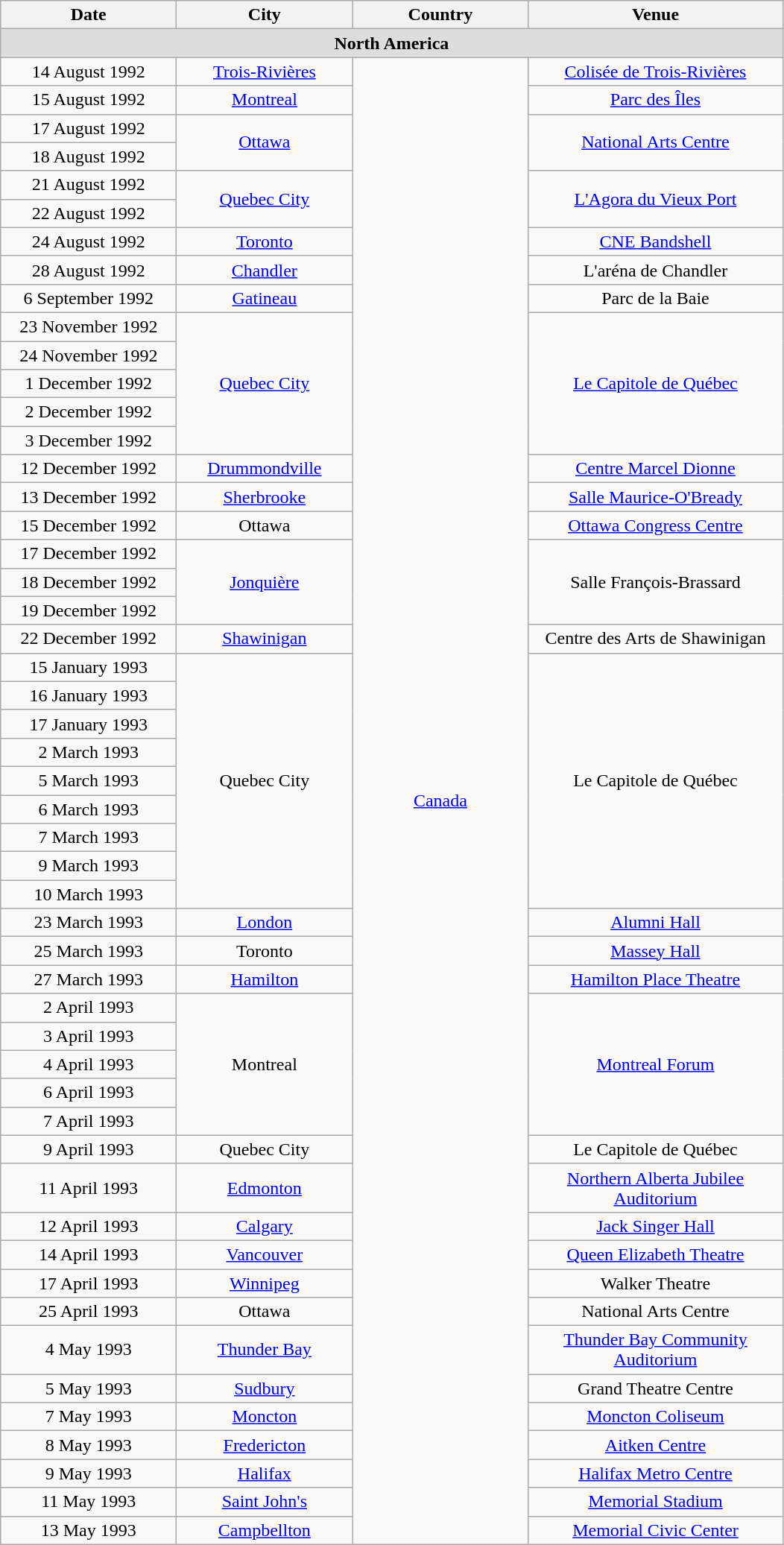<table class="wikitable" style="text-align:center;">
<tr>
<th width="150">Date</th>
<th width="150">City</th>
<th width="150">Country</th>
<th width="220">Venue</th>
</tr>
<tr bgcolor="#DDDDDD">
<td colspan="4"><strong>North America</strong></td>
</tr>
<tr>
<td>14 August 1992</td>
<td><a href='#'>Trois-Rivières</a></td>
<td rowspan="51"><a href='#'>Canada</a></td>
<td><a href='#'>Colisée de Trois-Rivières</a></td>
</tr>
<tr>
<td>15 August 1992</td>
<td><a href='#'>Montreal</a></td>
<td><a href='#'>Parc des Îles</a></td>
</tr>
<tr>
<td>17 August 1992</td>
<td rowspan="2"><a href='#'>Ottawa</a></td>
<td rowspan="2"><a href='#'>National Arts Centre</a></td>
</tr>
<tr>
<td>18 August 1992</td>
</tr>
<tr>
<td>21 August 1992</td>
<td rowspan="2"><a href='#'>Quebec City</a></td>
<td rowspan="2"><a href='#'>L'Agora du Vieux Port</a></td>
</tr>
<tr>
<td>22 August 1992</td>
</tr>
<tr>
<td>24 August 1992</td>
<td><a href='#'>Toronto</a></td>
<td><a href='#'>CNE Bandshell</a></td>
</tr>
<tr>
<td>28 August 1992</td>
<td><a href='#'>Chandler</a></td>
<td>L'aréna de Chandler</td>
</tr>
<tr>
<td>6 September 1992</td>
<td><a href='#'>Gatineau</a></td>
<td>Parc de la Baie</td>
</tr>
<tr>
<td>23 November 1992</td>
<td rowspan="5"><a href='#'>Quebec City</a></td>
<td rowspan="5"><a href='#'>Le Capitole de Québec</a></td>
</tr>
<tr>
<td>24 November 1992</td>
</tr>
<tr>
<td>1 December 1992</td>
</tr>
<tr>
<td>2 December 1992</td>
</tr>
<tr>
<td>3 December 1992</td>
</tr>
<tr>
<td>12 December 1992</td>
<td><a href='#'>Drummondville</a></td>
<td><a href='#'>Centre Marcel Dionne</a></td>
</tr>
<tr>
<td>13 December 1992</td>
<td><a href='#'>Sherbrooke</a></td>
<td><a href='#'>Salle Maurice-O'Bready</a></td>
</tr>
<tr>
<td>15 December 1992</td>
<td>Ottawa</td>
<td><a href='#'>Ottawa Congress Centre</a></td>
</tr>
<tr>
<td>17 December 1992</td>
<td rowspan="3"><a href='#'>Jonquière</a></td>
<td rowspan="3">Salle François-Brassard</td>
</tr>
<tr>
<td>18 December 1992</td>
</tr>
<tr>
<td>19 December 1992</td>
</tr>
<tr>
<td>22 December 1992</td>
<td><a href='#'>Shawinigan</a></td>
<td>Centre des Arts de Shawinigan</td>
</tr>
<tr>
<td>15 January 1993</td>
<td rowspan="9">Quebec City</td>
<td rowspan="9">Le Capitole de Québec</td>
</tr>
<tr>
<td>16 January 1993</td>
</tr>
<tr>
<td>17 January 1993</td>
</tr>
<tr>
<td>2 March 1993</td>
</tr>
<tr>
<td>5 March 1993</td>
</tr>
<tr>
<td>6 March 1993</td>
</tr>
<tr>
<td>7 March 1993</td>
</tr>
<tr>
<td>9 March 1993</td>
</tr>
<tr>
<td>10 March 1993</td>
</tr>
<tr>
<td>23 March 1993</td>
<td><a href='#'>London</a></td>
<td><a href='#'>Alumni Hall</a></td>
</tr>
<tr>
<td>25 March 1993</td>
<td>Toronto</td>
<td><a href='#'>Massey Hall</a></td>
</tr>
<tr>
<td>27 March 1993</td>
<td><a href='#'>Hamilton</a></td>
<td><a href='#'>Hamilton Place Theatre</a></td>
</tr>
<tr>
<td>2 April 1993</td>
<td rowspan="5">Montreal</td>
<td rowspan="5"><a href='#'>Montreal Forum</a></td>
</tr>
<tr>
<td>3 April 1993</td>
</tr>
<tr>
<td>4 April 1993</td>
</tr>
<tr>
<td>6 April 1993</td>
</tr>
<tr>
<td>7 April 1993</td>
</tr>
<tr>
<td>9 April 1993</td>
<td>Quebec City</td>
<td>Le Capitole de Québec</td>
</tr>
<tr>
<td>11 April 1993</td>
<td><a href='#'>Edmonton</a></td>
<td><a href='#'>Northern Alberta Jubilee Auditorium</a></td>
</tr>
<tr>
<td>12 April 1993</td>
<td><a href='#'>Calgary</a></td>
<td><a href='#'>Jack Singer Hall</a></td>
</tr>
<tr>
<td>14 April 1993</td>
<td><a href='#'>Vancouver</a></td>
<td><a href='#'>Queen Elizabeth Theatre</a></td>
</tr>
<tr>
<td>17 April 1993</td>
<td><a href='#'>Winnipeg</a></td>
<td>Walker Theatre</td>
</tr>
<tr>
<td>25 April 1993</td>
<td>Ottawa</td>
<td>National Arts Centre</td>
</tr>
<tr>
<td>4 May 1993</td>
<td><a href='#'>Thunder Bay</a></td>
<td><a href='#'>Thunder Bay Community Auditorium</a></td>
</tr>
<tr>
<td>5 May 1993</td>
<td><a href='#'>Sudbury</a></td>
<td>Grand Theatre Centre</td>
</tr>
<tr>
<td>7 May 1993</td>
<td><a href='#'>Moncton</a></td>
<td><a href='#'>Moncton Coliseum</a></td>
</tr>
<tr>
<td>8 May 1993</td>
<td><a href='#'>Fredericton</a></td>
<td><a href='#'>Aitken Centre</a></td>
</tr>
<tr>
<td>9 May 1993</td>
<td><a href='#'>Halifax</a></td>
<td><a href='#'>Halifax Metro Centre</a></td>
</tr>
<tr>
<td>11 May 1993</td>
<td><a href='#'>Saint John's</a></td>
<td><a href='#'>Memorial Stadium</a></td>
</tr>
<tr>
<td>13 May 1993</td>
<td><a href='#'>Campbellton</a></td>
<td><a href='#'>Memorial Civic Center</a></td>
</tr>
</table>
